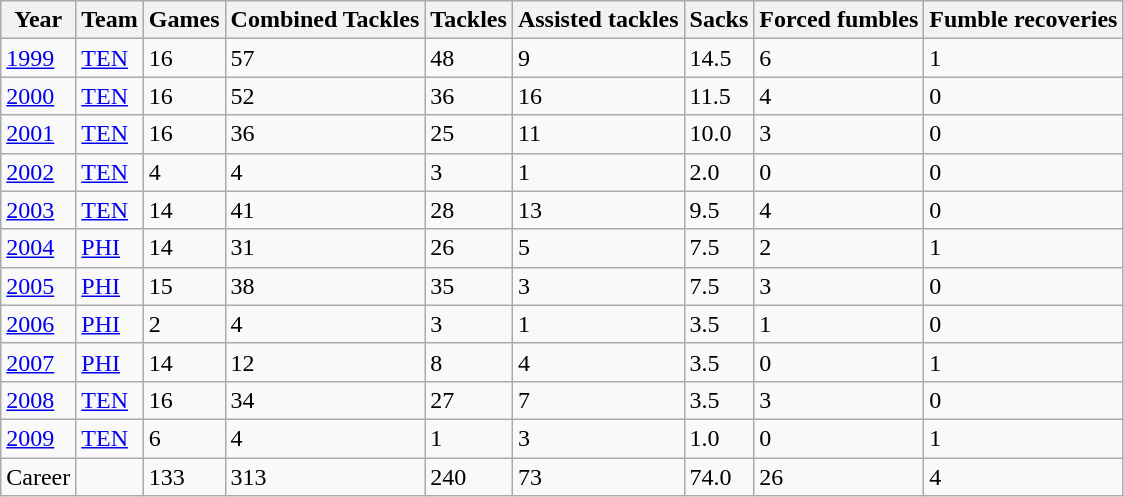<table class="wikitable">
<tr>
<th>Year</th>
<th>Team</th>
<th>Games</th>
<th>Combined Tackles</th>
<th>Tackles</th>
<th>Assisted tackles</th>
<th>Sacks</th>
<th>Forced fumbles</th>
<th>Fumble recoveries</th>
</tr>
<tr>
<td><a href='#'>1999</a></td>
<td><a href='#'>TEN</a></td>
<td>16</td>
<td>57</td>
<td>48</td>
<td>9</td>
<td>14.5</td>
<td>6</td>
<td>1</td>
</tr>
<tr>
<td><a href='#'>2000</a></td>
<td><a href='#'>TEN</a></td>
<td>16</td>
<td>52</td>
<td>36</td>
<td>16</td>
<td>11.5</td>
<td>4</td>
<td>0</td>
</tr>
<tr>
<td><a href='#'>2001</a></td>
<td><a href='#'>TEN</a></td>
<td>16</td>
<td>36</td>
<td>25</td>
<td>11</td>
<td>10.0</td>
<td>3</td>
<td>0</td>
</tr>
<tr>
<td><a href='#'>2002</a></td>
<td><a href='#'>TEN</a></td>
<td>4</td>
<td>4</td>
<td>3</td>
<td>1</td>
<td>2.0</td>
<td>0</td>
<td>0</td>
</tr>
<tr>
<td><a href='#'>2003</a></td>
<td><a href='#'>TEN</a></td>
<td>14</td>
<td>41</td>
<td>28</td>
<td>13</td>
<td>9.5</td>
<td>4</td>
<td>0</td>
</tr>
<tr>
<td><a href='#'>2004</a></td>
<td><a href='#'>PHI</a></td>
<td>14</td>
<td>31</td>
<td>26</td>
<td>5</td>
<td>7.5</td>
<td>2</td>
<td>1</td>
</tr>
<tr>
<td><a href='#'>2005</a></td>
<td><a href='#'>PHI</a></td>
<td>15</td>
<td>38</td>
<td>35</td>
<td>3</td>
<td>7.5</td>
<td>3</td>
<td>0</td>
</tr>
<tr>
<td><a href='#'>2006</a></td>
<td><a href='#'>PHI</a></td>
<td>2</td>
<td>4</td>
<td>3</td>
<td>1</td>
<td>3.5</td>
<td>1</td>
<td>0</td>
</tr>
<tr>
<td><a href='#'>2007</a></td>
<td><a href='#'>PHI</a></td>
<td>14</td>
<td>12</td>
<td>8</td>
<td>4</td>
<td>3.5</td>
<td>0</td>
<td>1</td>
</tr>
<tr>
<td><a href='#'>2008</a></td>
<td><a href='#'>TEN</a></td>
<td>16</td>
<td>34</td>
<td>27</td>
<td>7</td>
<td>3.5</td>
<td>3</td>
<td>0</td>
</tr>
<tr>
<td><a href='#'>2009</a></td>
<td><a href='#'>TEN</a></td>
<td>6</td>
<td>4</td>
<td>1</td>
<td>3</td>
<td>1.0</td>
<td>0</td>
<td>1</td>
</tr>
<tr>
<td>Career</td>
<td></td>
<td>133</td>
<td>313</td>
<td>240</td>
<td>73</td>
<td>74.0</td>
<td>26</td>
<td>4</td>
</tr>
</table>
